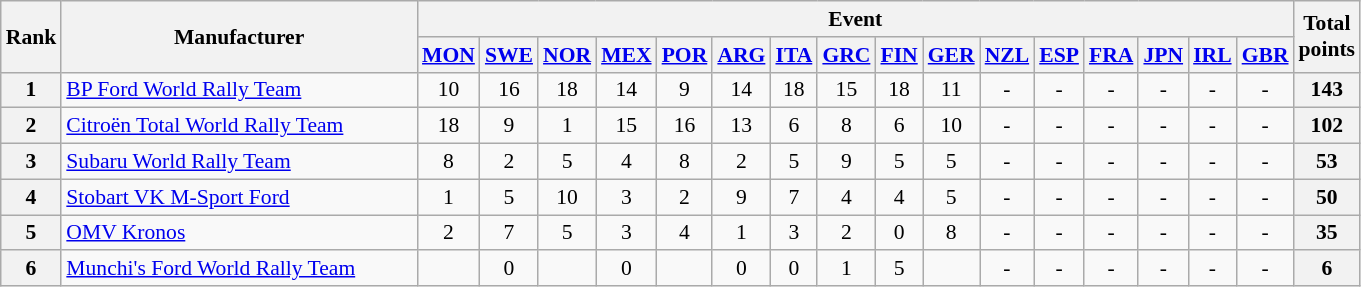<table class="wikitable" style="text-align:center; font-size:90%;">
<tr>
<th rowspan=2>Rank</th>
<th rowspan=2 style="width:16em">Manufacturer</th>
<th colspan=16>Event</th>
<th rowspan=2>Total<br>points</th>
</tr>
<tr valign="top">
<th><a href='#'>MON</a><br></th>
<th><a href='#'>SWE</a><br></th>
<th><a href='#'>NOR</a><br></th>
<th><a href='#'>MEX</a><br></th>
<th><a href='#'>POR</a><br></th>
<th><a href='#'>ARG</a><br></th>
<th><a href='#'>ITA</a><br></th>
<th><a href='#'>GRC</a><br></th>
<th><a href='#'>FIN</a><br></th>
<th><a href='#'>GER</a><br></th>
<th><a href='#'>NZL</a><br></th>
<th><a href='#'>ESP</a><br></th>
<th><a href='#'>FRA</a><br></th>
<th><a href='#'>JPN</a><br></th>
<th><a href='#'>IRL</a><br></th>
<th><a href='#'>GBR</a><br></th>
</tr>
<tr>
<th>1</th>
<td align=left><a href='#'>BP Ford World Rally Team</a></td>
<td>10</td>
<td>16</td>
<td>18</td>
<td>14</td>
<td>9</td>
<td>14</td>
<td>18</td>
<td>15</td>
<td>18</td>
<td>11</td>
<td>-</td>
<td>-</td>
<td>-</td>
<td>-</td>
<td>-</td>
<td>-</td>
<th>143</th>
</tr>
<tr>
<th>2</th>
<td align=left><a href='#'>Citroën Total World Rally Team</a></td>
<td>18</td>
<td>9</td>
<td>1</td>
<td>15</td>
<td>16</td>
<td>13</td>
<td>6</td>
<td>8</td>
<td>6</td>
<td>10</td>
<td>-</td>
<td>-</td>
<td>-</td>
<td>-</td>
<td>-</td>
<td>-</td>
<th>102</th>
</tr>
<tr>
<th>3</th>
<td align=left><a href='#'>Subaru World Rally Team</a></td>
<td>8</td>
<td>2</td>
<td>5</td>
<td>4</td>
<td>8</td>
<td>2</td>
<td>5</td>
<td>9</td>
<td>5</td>
<td>5</td>
<td>-</td>
<td>-</td>
<td>-</td>
<td>-</td>
<td>-</td>
<td>-</td>
<th>53</th>
</tr>
<tr>
<th>4</th>
<td align=left><a href='#'>Stobart VK M-Sport Ford</a></td>
<td>1</td>
<td>5</td>
<td>10</td>
<td>3</td>
<td>2</td>
<td>9</td>
<td>7</td>
<td>4</td>
<td>4</td>
<td>5</td>
<td>-</td>
<td>-</td>
<td>-</td>
<td>-</td>
<td>-</td>
<td>-</td>
<th>50</th>
</tr>
<tr>
<th>5</th>
<td align=left><a href='#'>OMV Kronos</a></td>
<td>2</td>
<td>7</td>
<td>5</td>
<td>3</td>
<td>4</td>
<td>1</td>
<td>3</td>
<td>2</td>
<td>0</td>
<td>8</td>
<td>-</td>
<td>-</td>
<td>-</td>
<td>-</td>
<td>-</td>
<td>-</td>
<th>35</th>
</tr>
<tr>
<th>6</th>
<td align="left"><a href='#'>Munchi's Ford World Rally Team</a></td>
<td></td>
<td>0</td>
<td></td>
<td>0</td>
<td></td>
<td>0</td>
<td>0</td>
<td>1</td>
<td>5</td>
<td></td>
<td>-</td>
<td>-</td>
<td>-</td>
<td>-</td>
<td>-</td>
<td>-</td>
<th>6</th>
</tr>
</table>
